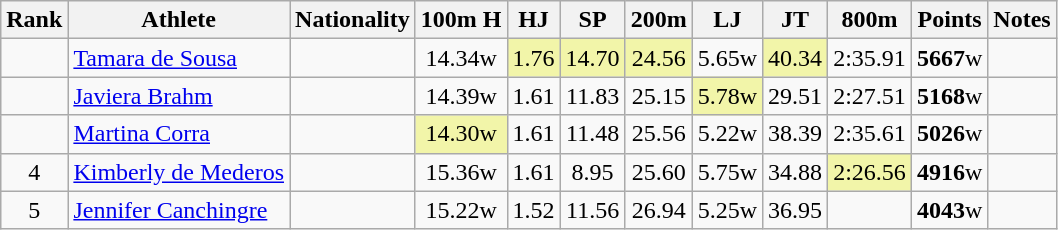<table class="wikitable sortable" style=" text-align:center;">
<tr>
<th>Rank</th>
<th>Athlete</th>
<th>Nationality</th>
<th>100m H</th>
<th>HJ</th>
<th>SP</th>
<th>200m</th>
<th>LJ</th>
<th>JT</th>
<th>800m</th>
<th>Points</th>
<th>Notes</th>
</tr>
<tr>
<td></td>
<td align=left><a href='#'>Tamara de Sousa</a></td>
<td align=left></td>
<td>14.34w</td>
<td bgcolor=#F2F5A9>1.76</td>
<td bgcolor=#F2F5A9>14.70</td>
<td bgcolor=#F2F5A9>24.56</td>
<td>5.65w</td>
<td bgcolor=#F2F5A9>40.34</td>
<td>2:35.91</td>
<td><strong>5667</strong>w</td>
<td></td>
</tr>
<tr>
<td></td>
<td align=left><a href='#'>Javiera Brahm</a></td>
<td align=left></td>
<td>14.39w</td>
<td>1.61</td>
<td>11.83</td>
<td>25.15</td>
<td bgcolor=#F2F5A9>5.78w</td>
<td>29.51</td>
<td>2:27.51</td>
<td><strong>5168</strong>w</td>
<td></td>
</tr>
<tr>
<td></td>
<td align=left><a href='#'>Martina Corra</a></td>
<td align=left></td>
<td bgcolor=#F2F5A9>14.30w</td>
<td>1.61</td>
<td>11.48</td>
<td>25.56</td>
<td>5.22w</td>
<td>38.39</td>
<td>2:35.61</td>
<td><strong>5026</strong>w</td>
<td></td>
</tr>
<tr>
<td>4</td>
<td align=left><a href='#'>Kimberly de Mederos</a></td>
<td align=left></td>
<td>15.36w</td>
<td>1.61</td>
<td>8.95</td>
<td>25.60</td>
<td>5.75w</td>
<td>34.88</td>
<td bgcolor=#F2F5A9>2:26.56</td>
<td><strong>4916</strong>w</td>
<td></td>
</tr>
<tr>
<td>5</td>
<td align=left><a href='#'>Jennifer Canchingre</a></td>
<td align=left></td>
<td>15.22w</td>
<td>1.52</td>
<td>11.56</td>
<td>26.94</td>
<td>5.25w</td>
<td>36.95</td>
<td></td>
<td><strong>4043</strong>w</td>
<td></td>
</tr>
</table>
